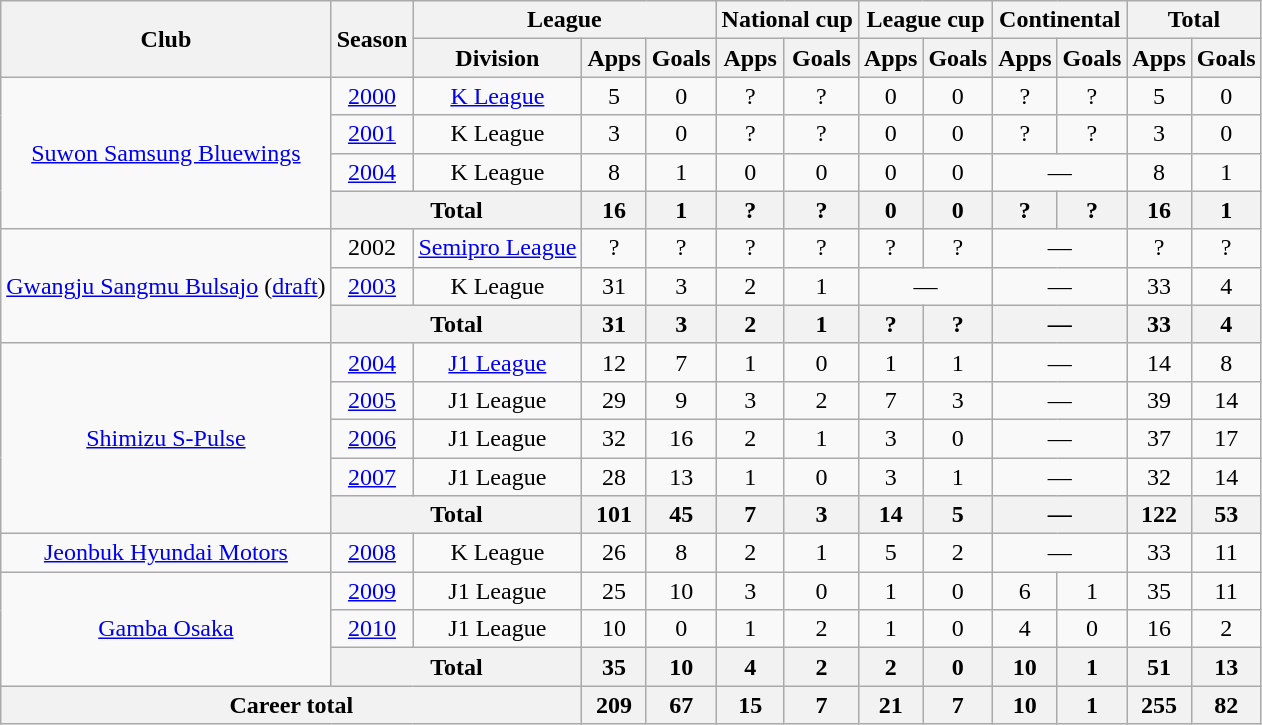<table class="wikitable" style="text-align:center">
<tr>
<th rowspan=2>Club</th>
<th rowspan=2>Season</th>
<th colspan=3>League</th>
<th colspan=2>National cup</th>
<th colspan=2>League cup</th>
<th colspan=2>Continental</th>
<th colspan=2>Total</th>
</tr>
<tr>
<th>Division</th>
<th>Apps</th>
<th>Goals</th>
<th>Apps</th>
<th>Goals</th>
<th>Apps</th>
<th>Goals</th>
<th>Apps</th>
<th>Goals</th>
<th>Apps</th>
<th>Goals</th>
</tr>
<tr>
<td rowspan=4><a href='#'>Suwon Samsung Bluewings</a></td>
<td><a href='#'>2000</a></td>
<td><a href='#'>K League</a></td>
<td>5</td>
<td>0</td>
<td>?</td>
<td>?</td>
<td>0</td>
<td>0</td>
<td>?</td>
<td>?</td>
<td>5</td>
<td>0</td>
</tr>
<tr>
<td><a href='#'>2001</a></td>
<td>K League</td>
<td>3</td>
<td>0</td>
<td>?</td>
<td>?</td>
<td>0</td>
<td>0</td>
<td>?</td>
<td>?</td>
<td>3</td>
<td>0</td>
</tr>
<tr>
<td><a href='#'>2004</a></td>
<td>K League</td>
<td>8</td>
<td>1</td>
<td>0</td>
<td>0</td>
<td>0</td>
<td>0</td>
<td colspan=2>—</td>
<td>8</td>
<td>1</td>
</tr>
<tr>
<th colspan=2>Total</th>
<th>16</th>
<th>1</th>
<th>?</th>
<th>?</th>
<th>0</th>
<th>0</th>
<th>?</th>
<th>?</th>
<th>16</th>
<th>1</th>
</tr>
<tr>
<td rowspan=3><a href='#'>Gwangju Sangmu Bulsajo</a> (<a href='#'>draft</a>)</td>
<td>2002</td>
<td><a href='#'>Semipro League</a></td>
<td>?</td>
<td>?</td>
<td>?</td>
<td>?</td>
<td>?</td>
<td>?</td>
<td colspan=2>—</td>
<td>?</td>
<td>?</td>
</tr>
<tr>
<td><a href='#'>2003</a></td>
<td>K League</td>
<td>31</td>
<td>3</td>
<td>2</td>
<td>1</td>
<td colspan=2>—</td>
<td colspan=2>—</td>
<td>33</td>
<td>4</td>
</tr>
<tr>
<th colspan=2>Total</th>
<th>31</th>
<th>3</th>
<th>2</th>
<th>1</th>
<th>?</th>
<th>?</th>
<th colspan=2>—</th>
<th>33</th>
<th>4</th>
</tr>
<tr>
<td rowspan=5><a href='#'>Shimizu S-Pulse</a></td>
<td><a href='#'>2004</a></td>
<td><a href='#'>J1 League</a></td>
<td>12</td>
<td>7</td>
<td>1</td>
<td>0</td>
<td>1</td>
<td>1</td>
<td colspan=2>—</td>
<td>14</td>
<td>8</td>
</tr>
<tr>
<td><a href='#'>2005</a></td>
<td>J1 League</td>
<td>29</td>
<td>9</td>
<td>3</td>
<td>2</td>
<td>7</td>
<td>3</td>
<td colspan=2>—</td>
<td>39</td>
<td>14</td>
</tr>
<tr>
<td><a href='#'>2006</a></td>
<td>J1 League</td>
<td>32</td>
<td>16</td>
<td>2</td>
<td>1</td>
<td>3</td>
<td>0</td>
<td colspan=2>—</td>
<td>37</td>
<td>17</td>
</tr>
<tr>
<td><a href='#'>2007</a></td>
<td>J1 League</td>
<td>28</td>
<td>13</td>
<td>1</td>
<td>0</td>
<td>3</td>
<td>1</td>
<td colspan=2>—</td>
<td>32</td>
<td>14</td>
</tr>
<tr>
<th colspan=2>Total</th>
<th>101</th>
<th>45</th>
<th>7</th>
<th>3</th>
<th>14</th>
<th>5</th>
<th colspan=2>—</th>
<th>122</th>
<th>53</th>
</tr>
<tr>
<td><a href='#'>Jeonbuk Hyundai Motors</a></td>
<td><a href='#'>2008</a></td>
<td>K League</td>
<td>26</td>
<td>8</td>
<td>2</td>
<td>1</td>
<td>5</td>
<td>2</td>
<td colspan=2>—</td>
<td>33</td>
<td>11</td>
</tr>
<tr>
<td rowspan=3><a href='#'>Gamba Osaka</a></td>
<td><a href='#'>2009</a></td>
<td>J1 League</td>
<td>25</td>
<td>10</td>
<td>3</td>
<td>0</td>
<td>1</td>
<td>0</td>
<td>6</td>
<td>1</td>
<td>35</td>
<td>11</td>
</tr>
<tr>
<td><a href='#'>2010</a></td>
<td>J1 League</td>
<td>10</td>
<td>0</td>
<td>1</td>
<td>2</td>
<td>1</td>
<td>0</td>
<td>4</td>
<td>0</td>
<td>16</td>
<td>2</td>
</tr>
<tr>
<th colspan=2>Total</th>
<th>35</th>
<th>10</th>
<th>4</th>
<th>2</th>
<th>2</th>
<th>0</th>
<th>10</th>
<th>1</th>
<th>51</th>
<th>13</th>
</tr>
<tr>
<th colspan=3>Career total</th>
<th>209</th>
<th>67</th>
<th>15</th>
<th>7</th>
<th>21</th>
<th>7</th>
<th>10</th>
<th>1</th>
<th>255</th>
<th>82</th>
</tr>
</table>
